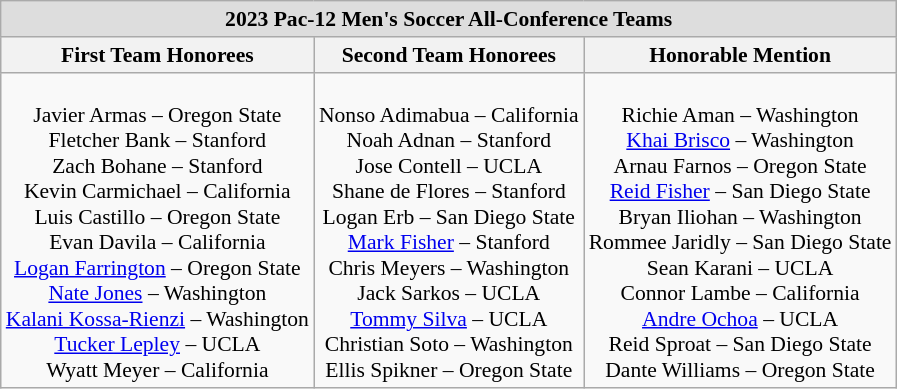<table class="wikitable" style="white-space:nowrap; font-size:90%;">
<tr>
<td colspan="3" style="text-align:center; background:#ddd;"><strong>2023 Pac-12 Men's Soccer All-Conference Teams</strong></td>
</tr>
<tr>
<th>First Team Honorees</th>
<th>Second Team Honorees</th>
<th>Honorable Mention</th>
</tr>
<tr>
<td align="center"><br>Javier Armas – Oregon State<br>
Fletcher Bank – Stanford<br>
Zach Bohane – Stanford<br>
Kevin Carmichael – California<br>
Luis Castillo – Oregon State<br>
Evan Davila – California<br>
<a href='#'>Logan Farrington</a> – Oregon State<br>
<a href='#'>Nate Jones</a> – Washington<br>
<a href='#'>Kalani Kossa-Rienzi</a> – Washington<br>
<a href='#'>Tucker Lepley</a> – UCLA<br>
Wyatt Meyer – California</td>
<td align="center"><br>Nonso Adimabua – California<br>
Noah Adnan – Stanford<br>
Jose Contell – UCLA<br>
Shane de Flores – Stanford<br>
Logan Erb – San Diego State<br>
<a href='#'>Mark Fisher</a> – Stanford<br>
Chris Meyers – Washington<br>
Jack Sarkos – UCLA<br>
<a href='#'>Tommy Silva</a> – UCLA<br>
Christian Soto – Washington<br>
Ellis Spikner – Oregon State</td>
<td align="center"><br>Richie Aman – Washington<br>
<a href='#'>Khai Brisco</a> – Washington<br>
Arnau Farnos – Oregon State<br>
<a href='#'>Reid Fisher</a> – San Diego State<br>
Bryan Iliohan – Washington<br>
Rommee Jaridly – San Diego State<br>
Sean Karani – UCLA<br>
Connor Lambe – California<br>
<a href='#'>Andre Ochoa</a> – UCLA<br>
Reid Sproat – San Diego State<br>
Dante Williams – Oregon State</td>
</tr>
</table>
